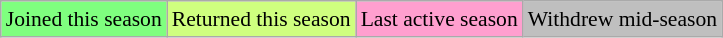<table class="wikitable">
<tr>
<td style="background-color:#7FFF7F;font-size: 90%;">Joined this season</td>
<td style="background-color:#CFFF7F;font-size: 90%;">Returned this season</td>
<td style="background-color:#FF9FCF;font-size: 90%;">Last active season</td>
<td style="background-color:#BFBFBF;font-size: 90%;">Withdrew mid-season</td>
</tr>
</table>
